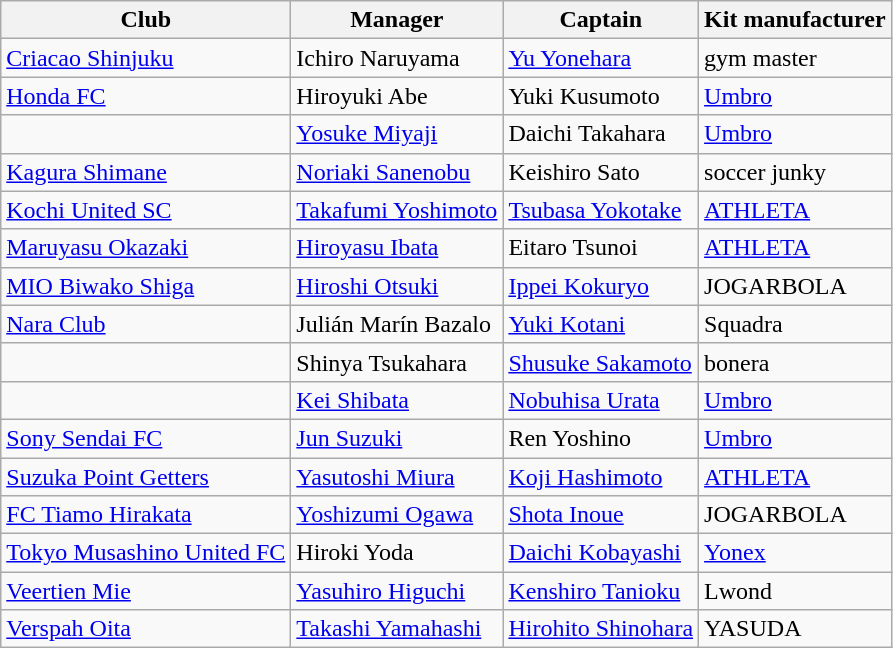<table class="wikitable sortable">
<tr>
<th>Club</th>
<th>Manager</th>
<th>Captain</th>
<th>Kit manufacturer</th>
</tr>
<tr>
<td><a href='#'>Criacao Shinjuku</a></td>
<td> Ichiro Naruyama</td>
<td><a href='#'>Yu Yonehara</a></td>
<td> gym master</td>
</tr>
<tr>
<td><a href='#'>Honda FC</a></td>
<td> Hiroyuki Abe</td>
<td>Yuki Kusumoto</td>
<td> <a href='#'>Umbro</a></td>
</tr>
<tr>
<td></td>
<td> <a href='#'>Yosuke Miyaji</a></td>
<td>Daichi Takahara</td>
<td> <a href='#'>Umbro</a></td>
</tr>
<tr>
<td><a href='#'>Kagura Shimane</a></td>
<td> <a href='#'>Noriaki Sanenobu</a></td>
<td>Keishiro Sato</td>
<td> soccer junky</td>
</tr>
<tr>
<td><a href='#'>Kochi United SC</a></td>
<td> <a href='#'>Takafumi Yoshimoto</a></td>
<td><a href='#'>Tsubasa Yokotake</a></td>
<td> <a href='#'>ATHLETA</a></td>
</tr>
<tr>
<td><a href='#'>Maruyasu Okazaki</a></td>
<td> <a href='#'>Hiroyasu Ibata</a></td>
<td>Eitaro Tsunoi</td>
<td> <a href='#'>ATHLETA</a></td>
</tr>
<tr>
<td><a href='#'>MIO Biwako Shiga</a></td>
<td> <a href='#'>Hiroshi Otsuki</a></td>
<td><a href='#'>Ippei Kokuryo</a></td>
<td> JOGARBOLA</td>
</tr>
<tr>
<td><a href='#'>Nara Club</a></td>
<td> Julián Marín Bazalo</td>
<td><a href='#'>Yuki Kotani</a></td>
<td> Squadra</td>
</tr>
<tr>
<td></td>
<td> Shinya Tsukahara</td>
<td><a href='#'>Shusuke Sakamoto</a></td>
<td> bonera</td>
</tr>
<tr>
<td></td>
<td> <a href='#'>Kei Shibata</a></td>
<td><a href='#'>Nobuhisa Urata</a></td>
<td> <a href='#'>Umbro</a></td>
</tr>
<tr>
<td><a href='#'>Sony Sendai FC</a></td>
<td> <a href='#'>Jun Suzuki</a></td>
<td>Ren Yoshino</td>
<td> <a href='#'>Umbro</a></td>
</tr>
<tr>
<td><a href='#'>Suzuka Point Getters</a></td>
<td> <a href='#'>Yasutoshi Miura</a></td>
<td><a href='#'>Koji Hashimoto</a></td>
<td> <a href='#'>ATHLETA</a></td>
</tr>
<tr>
<td><a href='#'>FC Tiamo Hirakata</a></td>
<td> <a href='#'>Yoshizumi Ogawa</a></td>
<td><a href='#'>Shota Inoue</a></td>
<td> JOGARBOLA</td>
</tr>
<tr>
<td><a href='#'>Tokyo Musashino United FC</a></td>
<td> Hiroki Yoda</td>
<td><a href='#'>Daichi Kobayashi</a></td>
<td> <a href='#'>Yonex</a></td>
</tr>
<tr>
<td><a href='#'>Veertien Mie</a></td>
<td> <a href='#'>Yasuhiro Higuchi</a></td>
<td><a href='#'>Kenshiro Tanioku</a></td>
<td> Lwond</td>
</tr>
<tr>
<td><a href='#'>Verspah Oita</a></td>
<td> <a href='#'>Takashi Yamahashi</a></td>
<td><a href='#'>Hirohito Shinohara</a></td>
<td> YASUDA</td>
</tr>
</table>
